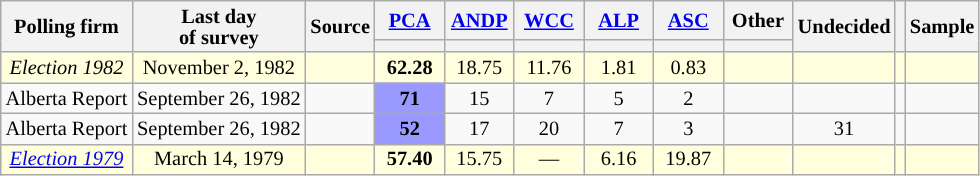<table class="wikitable sortable" style="text-align:center;font-size:85%;line-height:14px;" align="center">
<tr>
<th rowspan="2">Polling firm</th>
<th rowspan="2">Last day <br>of survey</th>
<th rowspan="2">Source</th>
<th class="unsortable" style="width:40px;"><a href='#'>PCA</a></th>
<th class="unsortable" style="width:40px;"><a href='#'>ANDP</a></th>
<th class="unsortable" style="width:40px;"><a href='#'>WCC</a></th>
<th class="unsortable" style="width:40px;"><a href='#'>ALP</a></th>
<th class="unsortable" style="width:40px;"><a href='#'>ASC</a></th>
<th class="unsortable" style="width:40px;">Other</th>
<th rowspan="2">Undecided</th>
<th rowspan="2"></th>
<th rowspan="2">Sample</th>
</tr>
<tr style="line-height:5px;">
<th style="background:"></th>
<th style="background:"></th>
<th style="background:"></th>
<th style="background:"></th>
<th style="background:"></th>
<th style="background:"></th>
</tr>
<tr>
<td style="background:#ffd;"><em>Election 1982</em></td>
<td style="background:#ffd;">November 2, 1982</td>
<td style="background:#ffd;"></td>
<td style="background:#ffd;"><strong>62.28</strong></td>
<td style="background:#ffd;">18.75</td>
<td style="background:#ffd;">11.76</td>
<td style="background:#ffd;">1.81</td>
<td style="background:#ffd;">0.83</td>
<td style="background:#ffd;"></td>
<td style="background:#ffd;"></td>
<td style="background:#ffd;"></td>
<td style="background:#ffd;"></td>
</tr>
<tr>
<td>Alberta Report</td>
<td>September 26, 1982</td>
<td></td>
<td style="background:#9999FF"><strong>71</strong></td>
<td>15</td>
<td>7</td>
<td>5</td>
<td>2</td>
<td></td>
<td></td>
<td></td>
<td></td>
</tr>
<tr>
<td>Alberta Report</td>
<td>September 26, 1982</td>
<td></td>
<td style="background:#9999FF"><strong>52</strong></td>
<td>17</td>
<td>20</td>
<td>7</td>
<td>3</td>
<td></td>
<td>31</td>
<td></td>
<td></td>
</tr>
<tr>
<td style="background:#ffd;"><em><a href='#'>Election 1979</a></em></td>
<td style="background:#ffd;">March 14, 1979</td>
<td style="background:#ffd;"></td>
<td style="background:#ffd;"><strong>57.40</strong></td>
<td style="background:#ffd;">15.75</td>
<td style="background:#ffd;">—</td>
<td style="background:#ffd;">6.16</td>
<td style="background:#ffd;">19.87</td>
<td style="background:#ffd;"></td>
<td style="background:#ffd;"></td>
<td style="background:#ffd;"></td>
<td style="background:#ffd;"></td>
</tr>
</table>
